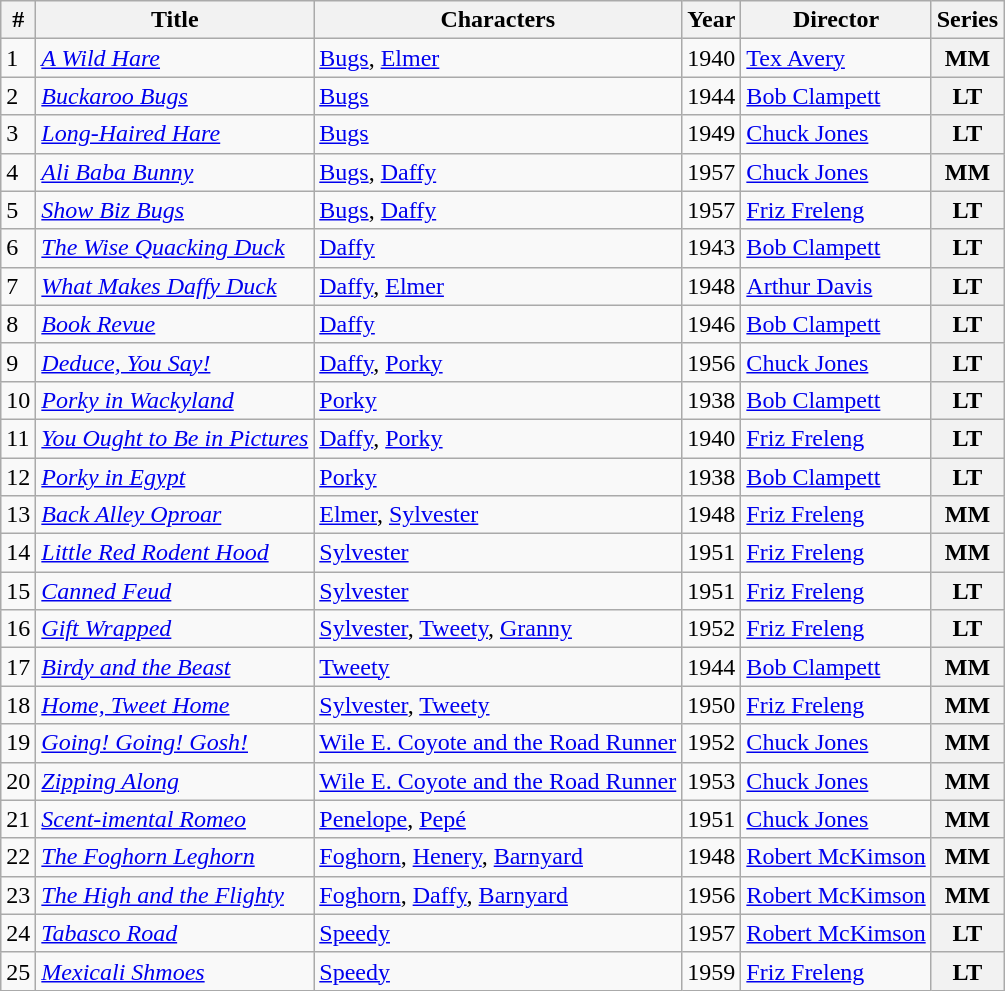<table class="wikitable sortable">
<tr>
<th>#</th>
<th>Title</th>
<th>Characters</th>
<th>Year</th>
<th>Director</th>
<th>Series</th>
</tr>
<tr>
<td>1</td>
<td><em><a href='#'>A Wild Hare</a></em></td>
<td><a href='#'>Bugs</a>, <a href='#'>Elmer</a></td>
<td>1940</td>
<td><a href='#'>Tex Avery</a></td>
<th>MM</th>
</tr>
<tr>
<td>2</td>
<td><em><a href='#'>Buckaroo Bugs</a></em></td>
<td><a href='#'>Bugs</a></td>
<td>1944</td>
<td><a href='#'>Bob Clampett</a></td>
<th>LT</th>
</tr>
<tr>
<td>3</td>
<td><em><a href='#'>Long-Haired Hare</a></em></td>
<td><a href='#'>Bugs</a></td>
<td>1949</td>
<td><a href='#'>Chuck Jones</a></td>
<th>LT</th>
</tr>
<tr>
<td>4</td>
<td><em><a href='#'>Ali Baba Bunny</a></em></td>
<td><a href='#'>Bugs</a>, <a href='#'>Daffy</a></td>
<td>1957</td>
<td><a href='#'>Chuck Jones</a></td>
<th>MM</th>
</tr>
<tr>
<td>5</td>
<td><em><a href='#'>Show Biz Bugs</a></em></td>
<td><a href='#'>Bugs</a>, <a href='#'>Daffy</a></td>
<td>1957</td>
<td><a href='#'>Friz Freleng</a></td>
<th>LT</th>
</tr>
<tr>
<td>6</td>
<td><em><a href='#'>The Wise Quacking Duck</a></em></td>
<td><a href='#'>Daffy</a></td>
<td>1943</td>
<td><a href='#'>Bob Clampett</a></td>
<th>LT</th>
</tr>
<tr>
<td>7</td>
<td><em><a href='#'>What Makes Daffy Duck</a></em></td>
<td><a href='#'>Daffy</a>, <a href='#'>Elmer</a></td>
<td>1948</td>
<td><a href='#'>Arthur Davis</a></td>
<th>LT</th>
</tr>
<tr>
<td>8</td>
<td><em><a href='#'>Book Revue</a></em></td>
<td><a href='#'>Daffy</a></td>
<td>1946</td>
<td><a href='#'>Bob Clampett</a></td>
<th>LT</th>
</tr>
<tr>
<td>9</td>
<td><em><a href='#'>Deduce, You Say!</a></em></td>
<td><a href='#'>Daffy</a>, <a href='#'>Porky</a></td>
<td>1956</td>
<td><a href='#'>Chuck Jones</a></td>
<th>LT</th>
</tr>
<tr>
<td>10</td>
<td><em><a href='#'>Porky in Wackyland</a></em></td>
<td><a href='#'>Porky</a></td>
<td>1938</td>
<td><a href='#'>Bob Clampett</a></td>
<th>LT</th>
</tr>
<tr>
<td>11</td>
<td><em><a href='#'>You Ought to Be in Pictures</a></em></td>
<td><a href='#'>Daffy</a>, <a href='#'>Porky</a></td>
<td>1940</td>
<td><a href='#'>Friz Freleng</a></td>
<th>LT</th>
</tr>
<tr>
<td>12</td>
<td><em><a href='#'>Porky in Egypt</a></em></td>
<td><a href='#'>Porky</a></td>
<td>1938</td>
<td><a href='#'>Bob Clampett</a></td>
<th>LT</th>
</tr>
<tr>
<td>13</td>
<td><em><a href='#'>Back Alley Oproar</a></em></td>
<td><a href='#'>Elmer</a>, <a href='#'>Sylvester</a></td>
<td>1948</td>
<td><a href='#'>Friz Freleng</a></td>
<th>MM</th>
</tr>
<tr>
<td>14</td>
<td><em><a href='#'>Little Red Rodent Hood</a></em></td>
<td><a href='#'>Sylvester</a></td>
<td>1951</td>
<td><a href='#'>Friz Freleng</a></td>
<th>MM</th>
</tr>
<tr>
<td>15</td>
<td><em><a href='#'>Canned Feud</a></em></td>
<td><a href='#'>Sylvester</a></td>
<td>1951</td>
<td><a href='#'>Friz Freleng</a></td>
<th>LT</th>
</tr>
<tr>
<td>16</td>
<td><em><a href='#'>Gift Wrapped</a></em></td>
<td><a href='#'>Sylvester</a>, <a href='#'>Tweety</a>, <a href='#'>Granny</a></td>
<td>1952</td>
<td><a href='#'>Friz Freleng</a></td>
<th>LT</th>
</tr>
<tr>
<td>17</td>
<td><em><a href='#'>Birdy and the Beast</a></em></td>
<td><a href='#'>Tweety</a></td>
<td>1944</td>
<td><a href='#'>Bob Clampett</a></td>
<th>MM</th>
</tr>
<tr>
<td>18</td>
<td><em><a href='#'>Home, Tweet Home</a></em></td>
<td><a href='#'>Sylvester</a>, <a href='#'>Tweety</a></td>
<td>1950</td>
<td><a href='#'>Friz Freleng</a></td>
<th>MM</th>
</tr>
<tr>
<td>19</td>
<td><em><a href='#'>Going! Going! Gosh!</a></em></td>
<td><a href='#'>Wile E. Coyote and the Road Runner</a></td>
<td>1952</td>
<td><a href='#'>Chuck Jones</a></td>
<th>MM</th>
</tr>
<tr>
<td>20</td>
<td><em><a href='#'>Zipping Along</a></em></td>
<td><a href='#'>Wile E. Coyote and the Road Runner</a></td>
<td>1953</td>
<td><a href='#'>Chuck Jones</a></td>
<th>MM</th>
</tr>
<tr>
<td>21</td>
<td><em><a href='#'>Scent-imental Romeo</a></em></td>
<td><a href='#'>Penelope</a>, <a href='#'>Pepé</a></td>
<td>1951</td>
<td><a href='#'>Chuck Jones</a></td>
<th>MM</th>
</tr>
<tr>
<td>22</td>
<td><em><a href='#'>The Foghorn Leghorn</a></em></td>
<td><a href='#'>Foghorn</a>, <a href='#'>Henery</a>, <a href='#'>Barnyard</a></td>
<td>1948</td>
<td><a href='#'>Robert McKimson</a></td>
<th>MM</th>
</tr>
<tr>
<td>23</td>
<td><em><a href='#'>The High and the Flighty</a></em></td>
<td><a href='#'>Foghorn</a>, <a href='#'>Daffy</a>, <a href='#'>Barnyard</a></td>
<td>1956</td>
<td><a href='#'>Robert McKimson</a></td>
<th>MM</th>
</tr>
<tr>
<td>24</td>
<td><em><a href='#'>Tabasco Road</a></em></td>
<td><a href='#'>Speedy</a></td>
<td>1957</td>
<td><a href='#'>Robert McKimson</a></td>
<th>LT</th>
</tr>
<tr>
<td>25</td>
<td><em><a href='#'>Mexicali Shmoes</a></em></td>
<td><a href='#'>Speedy</a></td>
<td>1959</td>
<td><a href='#'>Friz Freleng</a></td>
<th>LT</th>
</tr>
</table>
